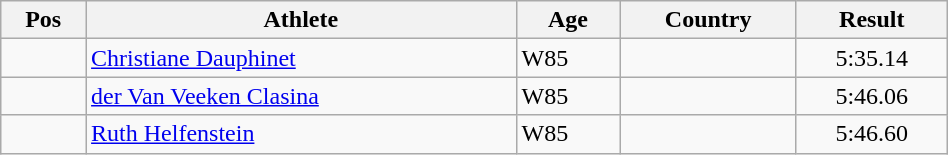<table class="wikitable"  style="text-align:center; width:50%;">
<tr>
<th>Pos</th>
<th>Athlete</th>
<th>Age</th>
<th>Country</th>
<th>Result</th>
</tr>
<tr>
<td align=center></td>
<td align=left><a href='#'>Christiane Dauphinet</a></td>
<td align=left>W85</td>
<td align=left></td>
<td>5:35.14</td>
</tr>
<tr>
<td align=center></td>
<td align=left><a href='#'>der Van Veeken Clasina</a></td>
<td align=left>W85</td>
<td align=left></td>
<td>5:46.06</td>
</tr>
<tr>
<td align=center></td>
<td align=left><a href='#'>Ruth Helfenstein</a></td>
<td align=left>W85</td>
<td align=left></td>
<td>5:46.60</td>
</tr>
</table>
